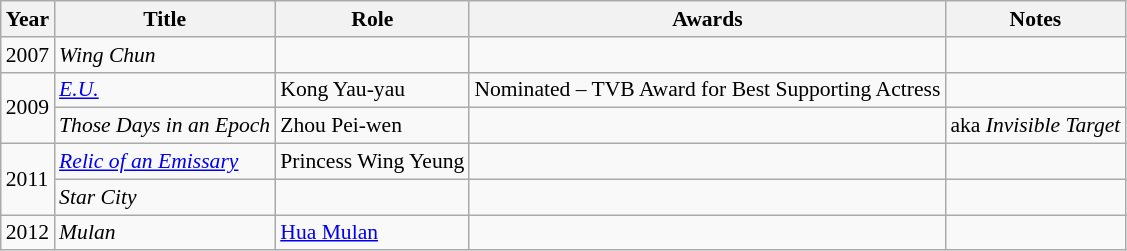<table class="wikitable" style="font-size: 90%;">
<tr>
<th>Year</th>
<th>Title</th>
<th>Role</th>
<th>Awards</th>
<th>Notes</th>
</tr>
<tr>
<td>2007</td>
<td><em>Wing Chun</em></td>
<td></td>
<td></td>
<td></td>
</tr>
<tr>
<td rowspan="2">2009</td>
<td><em><a href='#'>E.U.</a></em></td>
<td>Kong Yau-yau</td>
<td>Nominated – TVB Award for Best Supporting Actress</td>
</tr>
<tr>
<td><em>Those Days in an Epoch</em></td>
<td>Zhou Pei-wen</td>
<td></td>
<td>aka <em>Invisible Target</em></td>
</tr>
<tr>
<td rowspan="2">2011</td>
<td><em><a href='#'>Relic of an Emissary</a></em></td>
<td>Princess Wing Yeung</td>
<td></td>
<td></td>
</tr>
<tr>
<td><em>Star City</em></td>
<td></td>
<td></td>
<td></td>
</tr>
<tr>
<td>2012</td>
<td><em>Mulan</em></td>
<td><a href='#'>Hua Mulan</a></td>
<td></td>
<td></td>
</tr>
</table>
